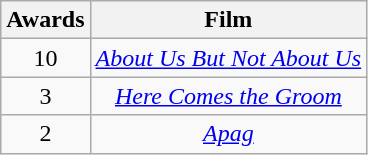<table class="wikitable" style="text-align:center">
<tr>
<th scope="col">Awards</th>
<th scope="col">Film</th>
</tr>
<tr>
<td>10</td>
<td><em><a href='#'>About Us But Not About Us</a></em></td>
</tr>
<tr>
<td>3</td>
<td><em><a href='#'>Here Comes the Groom</a></em></td>
</tr>
<tr>
<td>2</td>
<td><em><a href='#'>Apag</a></em></td>
</tr>
</table>
